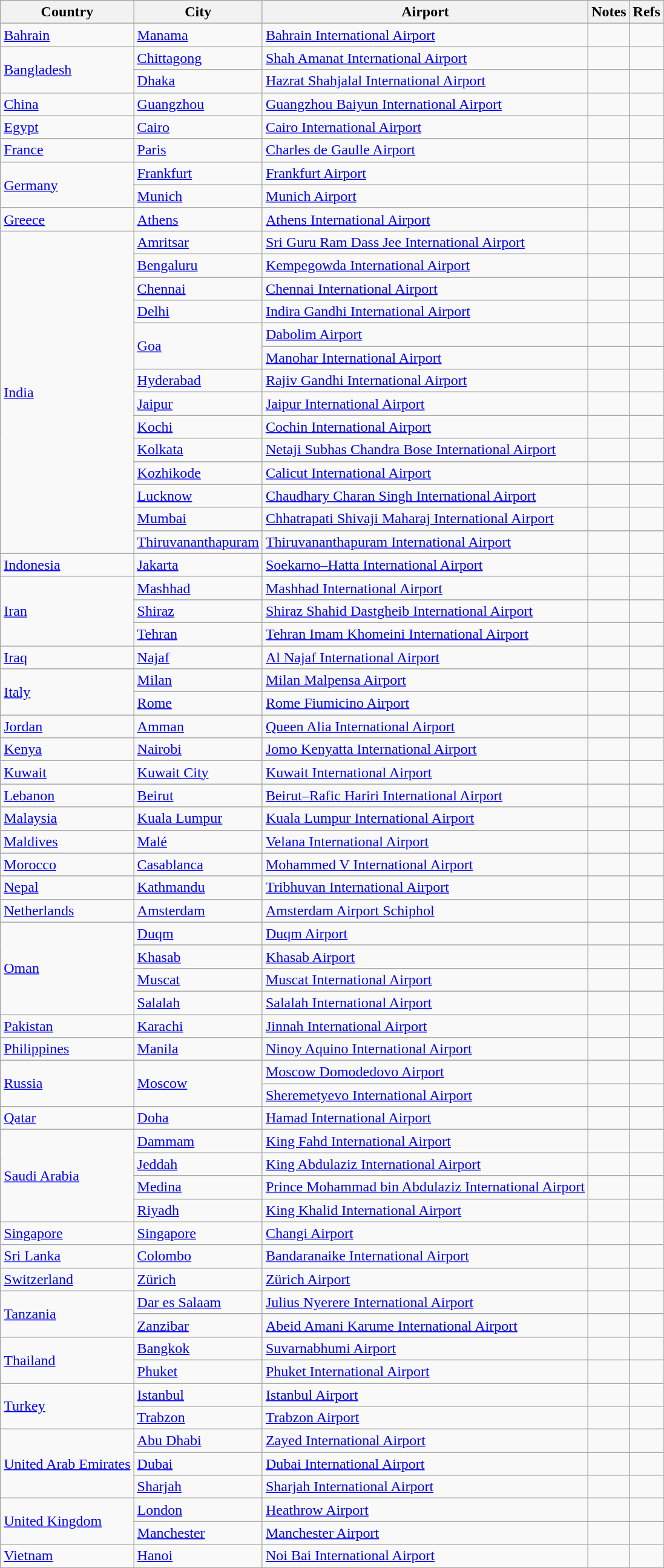<table class="wikitable sortable">
<tr>
<th>Country</th>
<th>City</th>
<th>Airport</th>
<th>Notes</th>
<th class=unsortable>Refs</th>
</tr>
<tr>
<td><a href='#'>Bahrain</a></td>
<td><a href='#'>Manama</a></td>
<td><a href='#'>Bahrain International Airport</a></td>
<td align=center></td>
<td align=center></td>
</tr>
<tr>
<td rowspan="2"><a href='#'>Bangladesh</a></td>
<td><a href='#'>Chittagong</a></td>
<td><a href='#'>Shah Amanat International Airport</a></td>
<td></td>
<td align=center></td>
</tr>
<tr>
<td><a href='#'>Dhaka</a></td>
<td><a href='#'>Hazrat Shahjalal International Airport</a></td>
<td align=center></td>
<td align=center></td>
</tr>
<tr>
<td><a href='#'>China</a></td>
<td><a href='#'>Guangzhou</a></td>
<td><a href='#'>Guangzhou Baiyun International Airport</a></td>
<td></td>
<td align=center></td>
</tr>
<tr>
<td><a href='#'>Egypt</a></td>
<td><a href='#'>Cairo</a></td>
<td><a href='#'>Cairo International Airport</a></td>
<td align=center></td>
<td align=center></td>
</tr>
<tr>
<td><a href='#'>France</a></td>
<td><a href='#'>Paris</a></td>
<td><a href='#'>Charles de Gaulle Airport</a></td>
<td align=center></td>
<td align=center></td>
</tr>
<tr>
<td rowspan="2"><a href='#'>Germany</a></td>
<td><a href='#'>Frankfurt</a></td>
<td><a href='#'>Frankfurt Airport</a></td>
<td align=center></td>
<td align=center></td>
</tr>
<tr>
<td><a href='#'>Munich</a></td>
<td><a href='#'>Munich Airport</a></td>
<td align=center></td>
<td align=center></td>
</tr>
<tr>
<td><a href='#'>Greece</a></td>
<td><a href='#'>Athens</a></td>
<td><a href='#'>Athens International Airport</a></td>
<td></td>
<td align=center></td>
</tr>
<tr>
<td rowspan="14"><a href='#'>India</a></td>
<td><a href='#'>Amritsar</a></td>
<td><a href='#'>Sri Guru Ram Dass Jee International Airport</a></td>
<td></td>
<td align=center></td>
</tr>
<tr>
<td><a href='#'>Bengaluru</a></td>
<td><a href='#'>Kempegowda International Airport</a></td>
<td align=center></td>
<td align=center></td>
</tr>
<tr>
<td><a href='#'>Chennai</a></td>
<td><a href='#'>Chennai International Airport</a></td>
<td align=center></td>
<td align=center></td>
</tr>
<tr>
<td><a href='#'>Delhi</a></td>
<td><a href='#'>Indira Gandhi International Airport</a></td>
<td align=center></td>
<td align=center></td>
</tr>
<tr>
<td rowspan="2"><a href='#'>Goa</a></td>
<td><a href='#'>Dabolim Airport</a></td>
<td></td>
<td align=center></td>
</tr>
<tr>
<td><a href='#'>Manohar International Airport</a></td>
<td align=center></td>
<td align=center></td>
</tr>
<tr>
<td><a href='#'>Hyderabad</a></td>
<td><a href='#'>Rajiv Gandhi International Airport</a></td>
<td align=center></td>
<td align=center></td>
</tr>
<tr>
<td><a href='#'>Jaipur</a></td>
<td><a href='#'>Jaipur International Airport</a></td>
<td></td>
<td align=center></td>
</tr>
<tr>
<td><a href='#'>Kochi</a></td>
<td><a href='#'>Cochin International Airport</a></td>
<td align=center></td>
<td align=center></td>
</tr>
<tr>
<td><a href='#'>Kolkata</a></td>
<td><a href='#'>Netaji Subhas Chandra Bose International Airport</a></td>
<td></td>
<td align=center></td>
</tr>
<tr>
<td><a href='#'>Kozhikode</a></td>
<td><a href='#'>Calicut International Airport</a></td>
<td align=center></td>
<td align=center></td>
</tr>
<tr>
<td><a href='#'>Lucknow</a></td>
<td><a href='#'>Chaudhary Charan Singh International Airport</a></td>
<td align=center></td>
<td align=center></td>
</tr>
<tr>
<td><a href='#'>Mumbai</a></td>
<td><a href='#'>Chhatrapati Shivaji Maharaj International Airport</a></td>
<td align=center></td>
<td align=center></td>
</tr>
<tr>
<td><a href='#'>Thiruvananthapuram</a></td>
<td><a href='#'>Thiruvananthapuram International Airport</a></td>
<td align=center></td>
<td align=center></td>
</tr>
<tr>
<td><a href='#'>Indonesia</a></td>
<td><a href='#'>Jakarta</a></td>
<td><a href='#'>Soekarno–Hatta International Airport</a></td>
<td align=center></td>
<td align=center></td>
</tr>
<tr>
<td rowspan="3"><a href='#'>Iran</a></td>
<td><a href='#'>Mashhad</a></td>
<td><a href='#'>Mashhad International Airport</a></td>
<td align=center></td>
<td align=center></td>
</tr>
<tr>
<td><a href='#'>Shiraz</a></td>
<td><a href='#'>Shiraz Shahid Dastgheib International Airport</a></td>
<td align=center></td>
<td align=center></td>
</tr>
<tr>
<td><a href='#'>Tehran</a></td>
<td><a href='#'>Tehran Imam Khomeini International Airport</a></td>
<td align=center></td>
<td align=center></td>
</tr>
<tr>
<td><a href='#'>Iraq</a></td>
<td><a href='#'>Najaf</a></td>
<td><a href='#'>Al Najaf International Airport</a></td>
<td></td>
<td align=center></td>
</tr>
<tr>
<td rowspan="2"><a href='#'>Italy</a></td>
<td><a href='#'>Milan</a></td>
<td><a href='#'>Milan Malpensa Airport</a></td>
<td align=center></td>
<td align=center></td>
</tr>
<tr>
<td><a href='#'>Rome</a></td>
<td><a href='#'>Rome Fiumicino Airport</a></td>
<td align=center></td>
<td align=center></td>
</tr>
<tr>
<td><a href='#'>Jordan</a></td>
<td><a href='#'>Amman</a></td>
<td><a href='#'>Queen Alia International Airport</a></td>
<td align=center></td>
<td align=center></td>
</tr>
<tr>
<td><a href='#'>Kenya</a></td>
<td><a href='#'>Nairobi</a></td>
<td><a href='#'>Jomo Kenyatta International Airport</a></td>
<td></td>
<td align=center></td>
</tr>
<tr>
<td><a href='#'>Kuwait</a></td>
<td><a href='#'>Kuwait City</a></td>
<td><a href='#'>Kuwait International Airport</a></td>
<td align=center></td>
<td align=center></td>
</tr>
<tr>
<td><a href='#'>Lebanon</a></td>
<td><a href='#'>Beirut</a></td>
<td><a href='#'>Beirut–Rafic Hariri International Airport</a></td>
<td></td>
<td></td>
</tr>
<tr>
<td><a href='#'>Malaysia</a></td>
<td><a href='#'>Kuala Lumpur</a></td>
<td><a href='#'>Kuala Lumpur International Airport</a></td>
<td align=center></td>
<td align=center></td>
</tr>
<tr>
<td><a href='#'>Maldives</a></td>
<td><a href='#'>Malé</a></td>
<td><a href='#'>Velana International Airport</a></td>
<td align=center></td>
<td align=center></td>
</tr>
<tr>
<td><a href='#'>Morocco</a></td>
<td><a href='#'>Casablanca</a></td>
<td><a href='#'>Mohammed V International Airport</a></td>
<td></td>
<td align=center></td>
</tr>
<tr>
<td><a href='#'>Nepal</a></td>
<td><a href='#'>Kathmandu</a></td>
<td><a href='#'>Tribhuvan International Airport</a></td>
<td></td>
<td align=center></td>
</tr>
<tr>
<td><a href='#'>Netherlands</a></td>
<td><a href='#'>Amsterdam</a></td>
<td><a href='#'>Amsterdam Airport Schiphol</a></td>
<td></td>
<td align=center></td>
</tr>
<tr>
<td rowspan="4"><a href='#'>Oman</a></td>
<td><a href='#'>Duqm</a></td>
<td><a href='#'>Duqm Airport</a></td>
<td align=center></td>
<td align=center></td>
</tr>
<tr>
<td><a href='#'>Khasab</a></td>
<td><a href='#'>Khasab Airport</a></td>
<td align=center></td>
<td align=center></td>
</tr>
<tr>
<td><a href='#'>Muscat</a></td>
<td><a href='#'>Muscat International Airport</a></td>
<td></td>
<td align=center></td>
</tr>
<tr>
<td><a href='#'>Salalah</a></td>
<td><a href='#'>Salalah International Airport</a></td>
<td align=center></td>
<td align=center></td>
</tr>
<tr>
<td><a href='#'>Pakistan</a></td>
<td><a href='#'>Karachi</a></td>
<td><a href='#'>Jinnah International Airport</a></td>
<td align=center></td>
<td align=center></td>
</tr>
<tr>
<td><a href='#'>Philippines</a></td>
<td><a href='#'>Manila</a></td>
<td><a href='#'>Ninoy Aquino International Airport</a></td>
<td align=center></td>
<td align=center></td>
</tr>
<tr>
<td rowspan="2"><a href='#'>Russia</a></td>
<td rowspan="2"><a href='#'>Moscow</a></td>
<td><a href='#'>Moscow Domodedovo Airport</a></td>
<td></td>
<td align=center></td>
</tr>
<tr>
<td><a href='#'>Sheremetyevo International Airport</a></td>
<td align=center></td>
<td align=center></td>
</tr>
<tr>
<td><a href='#'>Qatar</a></td>
<td><a href='#'>Doha</a></td>
<td><a href='#'>Hamad International Airport</a></td>
<td align=center></td>
<td align=center></td>
</tr>
<tr>
<td rowspan="4"><a href='#'>Saudi Arabia</a></td>
<td><a href='#'>Dammam</a></td>
<td><a href='#'>King Fahd International Airport</a></td>
<td align=center></td>
<td align=center></td>
</tr>
<tr>
<td><a href='#'>Jeddah</a></td>
<td><a href='#'>King Abdulaziz International Airport</a></td>
<td align=center></td>
<td align=center></td>
</tr>
<tr>
<td><a href='#'>Medina</a></td>
<td><a href='#'>Prince Mohammad bin Abdulaziz International Airport</a></td>
<td align=center></td>
<td align=center></td>
</tr>
<tr>
<td><a href='#'>Riyadh</a></td>
<td><a href='#'>King Khalid International Airport</a></td>
<td align=center></td>
<td align=center></td>
</tr>
<tr>
<td><a href='#'>Singapore</a></td>
<td><a href='#'>Singapore</a></td>
<td><a href='#'>Changi Airport</a></td>
<td></td>
<td align=center></td>
</tr>
<tr>
<td><a href='#'>Sri Lanka</a></td>
<td><a href='#'>Colombo</a></td>
<td><a href='#'>Bandaranaike International Airport</a></td>
<td></td>
<td align=center></td>
</tr>
<tr>
<td><a href='#'>Switzerland</a></td>
<td><a href='#'>Zürich</a></td>
<td><a href='#'>Zürich Airport</a></td>
<td align=center></td>
<td align=center></td>
</tr>
<tr>
<td rowspan="2"><a href='#'>Tanzania</a></td>
<td><a href='#'>Dar es Salaam</a></td>
<td><a href='#'>Julius Nyerere International Airport</a></td>
<td align=center></td>
<td align=center></td>
</tr>
<tr>
<td><a href='#'>Zanzibar</a></td>
<td><a href='#'>Abeid Amani Karume International Airport</a></td>
<td align=center></td>
<td align=center></td>
</tr>
<tr>
<td rowspan="2"><a href='#'>Thailand</a></td>
<td><a href='#'>Bangkok</a></td>
<td><a href='#'>Suvarnabhumi Airport</a></td>
<td align=center></td>
<td align=center></td>
</tr>
<tr>
<td><a href='#'>Phuket</a></td>
<td><a href='#'>Phuket International Airport</a></td>
<td align=center></td>
<td align=center></td>
</tr>
<tr>
<td rowspan="2"><a href='#'>Turkey</a></td>
<td><a href='#'>Istanbul</a></td>
<td><a href='#'>Istanbul Airport</a></td>
<td align=center></td>
<td align=center></td>
</tr>
<tr>
<td><a href='#'>Trabzon</a></td>
<td><a href='#'>Trabzon Airport</a></td>
<td align=center></td>
<td align=center></td>
</tr>
<tr>
<td rowspan="3"><a href='#'>United Arab Emirates</a></td>
<td><a href='#'>Abu Dhabi</a></td>
<td><a href='#'>Zayed International Airport</a></td>
<td align=center></td>
<td align=center></td>
</tr>
<tr>
<td><a href='#'>Dubai</a></td>
<td><a href='#'>Dubai International Airport</a></td>
<td align=center></td>
<td align=center></td>
</tr>
<tr>
<td><a href='#'>Sharjah</a></td>
<td><a href='#'>Sharjah International Airport</a></td>
<td></td>
<td align=center></td>
</tr>
<tr>
<td rowspan="2"><a href='#'>United Kingdom</a></td>
<td><a href='#'>London</a></td>
<td><a href='#'>Heathrow Airport</a></td>
<td align=center></td>
<td align=center></td>
</tr>
<tr>
<td><a href='#'>Manchester</a></td>
<td><a href='#'>Manchester Airport</a></td>
<td></td>
<td align=center></td>
</tr>
<tr>
<td><a href='#'>Vietnam</a></td>
<td><a href='#'>Hanoi</a></td>
<td><a href='#'>Noi Bai International Airport</a></td>
<td></td>
<td align=center></td>
</tr>
<tr>
</tr>
</table>
